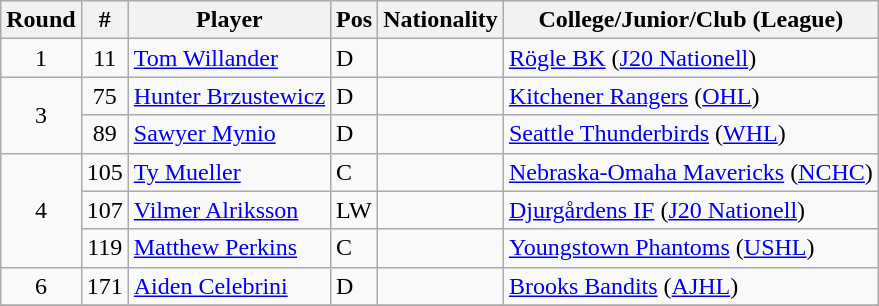<table class="wikitable">
<tr>
<th>Round</th>
<th>#</th>
<th>Player</th>
<th>Pos</th>
<th>Nationality</th>
<th>College/Junior/Club (League)</th>
</tr>
<tr>
<td style="text-align:center;">1</td>
<td style="text-align:center;">11</td>
<td><a href='#'>Tom Willander</a></td>
<td>D</td>
<td></td>
<td><a href='#'>Rögle BK</a> (<a href='#'>J20 Nationell</a>)</td>
</tr>
<tr>
<td rowspan=2 style="text-align:center;">3</td>
<td style="text-align:center;">75</td>
<td><a href='#'>Hunter Brzustewicz</a></td>
<td>D</td>
<td></td>
<td><a href='#'>Kitchener Rangers</a> (<a href='#'>OHL</a>)</td>
</tr>
<tr>
<td style="text-align:center;">89</td>
<td><a href='#'>Sawyer Mynio</a></td>
<td>D</td>
<td></td>
<td><a href='#'>Seattle Thunderbirds</a> (<a href='#'>WHL</a>)</td>
</tr>
<tr>
<td rowspan=3 style="text-align:center;">4</td>
<td style="text-align:center;">105</td>
<td><a href='#'>Ty Mueller</a></td>
<td>C</td>
<td></td>
<td><a href='#'>Nebraska-Omaha Mavericks</a> (<a href='#'>NCHC</a>)</td>
</tr>
<tr>
<td style="text-align:center;">107</td>
<td><a href='#'>Vilmer Alriksson</a></td>
<td>LW</td>
<td></td>
<td><a href='#'>Djurgårdens IF</a> (<a href='#'>J20 Nationell</a>)</td>
</tr>
<tr>
<td style="text-align:center;">119</td>
<td><a href='#'>Matthew Perkins</a></td>
<td>C</td>
<td></td>
<td><a href='#'>Youngstown Phantoms</a> (<a href='#'>USHL</a>)</td>
</tr>
<tr>
<td style="text-align:center;">6</td>
<td style="text-align:center;">171</td>
<td><a href='#'>Aiden Celebrini</a></td>
<td>D</td>
<td></td>
<td><a href='#'>Brooks Bandits</a> (<a href='#'>AJHL</a>)</td>
</tr>
<tr>
</tr>
</table>
